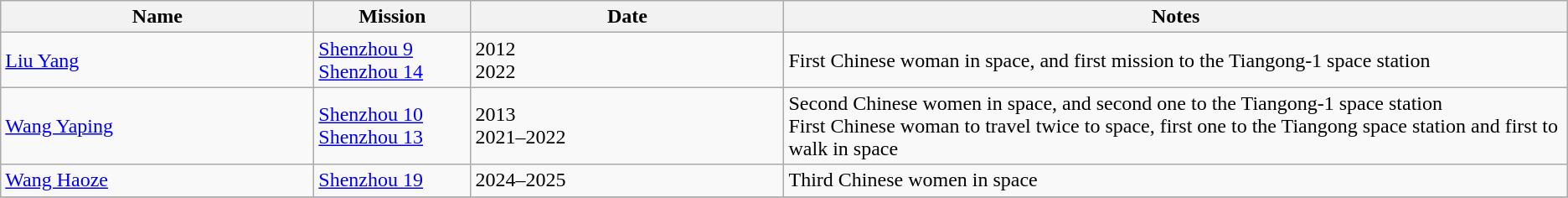<table class="wikitable sortable">
<tr>
<th width=20%>Name</th>
<th width=10%>Mission</th>
<th width=20%>Date</th>
<th width=50%>Notes</th>
</tr>
<tr>
<td><a href='#'>Liu Yang</a></td>
<td><a href='#'>Shenzhou 9</a> <br><a href='#'>Shenzhou 14</a></td>
<td>2012<br>2022</td>
<td>First Chinese woman in space, and first mission to the Tiangong-1 space station</td>
</tr>
<tr>
<td><a href='#'>Wang Yaping</a></td>
<td><a href='#'>Shenzhou 10</a><br><a href='#'>Shenzhou 13</a></td>
<td>2013<br>2021–2022</td>
<td>Second Chinese women in space, and second one to the Tiangong-1 space station<br>First Chinese woman to travel twice to space, first one to the Tiangong space station and first to walk in space</td>
</tr>
<tr>
<td><a href='#'>Wang Haoze</a></td>
<td><a href='#'>Shenzhou 19</a></td>
<td>2024–2025</td>
<td>Third Chinese women in space</td>
</tr>
<tr>
</tr>
</table>
